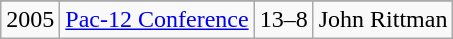<table class="wikitable">
<tr>
</tr>
<tr>
<td>2005</td>
<td><a href='#'>Pac-12 Conference</a></td>
<td>13–8</td>
<td>John Rittman</td>
</tr>
</table>
